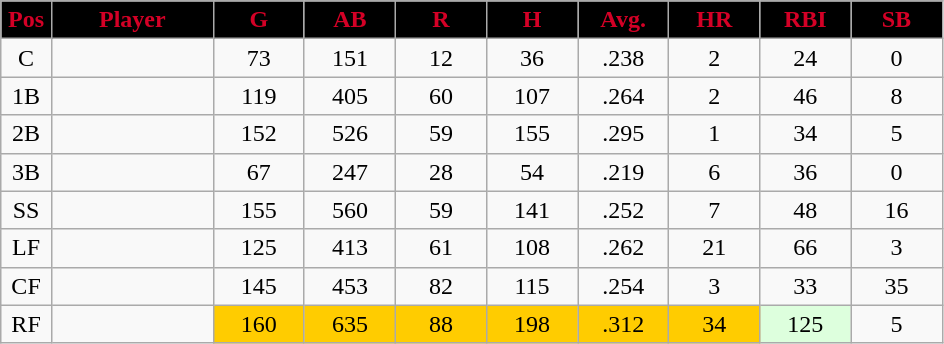<table class="wikitable sortable">
<tr>
<th style="background:black; color:#d40026; width:5%;">Pos</th>
<th style="background:black; color:#d40026; width:16%;">Player</th>
<th style="background:black; color:#d40026; width:9%;">G</th>
<th style="background:black; color:#d40026; width:9%;">AB</th>
<th style="background:black; color:#d40026; width:9%;">R</th>
<th style="background:black; color:#d40026; width:9%;">H</th>
<th style="background:black; color:#d40026; width:9%;">Avg.</th>
<th style="background:black; color:#d40026; width:9%;">HR</th>
<th style="background:black; color:#d40026; width:9%;">RBI</th>
<th style="background:black; color:#d40026; width:9%;">SB</th>
</tr>
<tr style="text-align:center;">
<td>C</td>
<td></td>
<td>73</td>
<td>151</td>
<td>12</td>
<td>36</td>
<td>.238</td>
<td>2</td>
<td>24</td>
<td>0</td>
</tr>
<tr style="text-align:center;">
<td>1B</td>
<td></td>
<td>119</td>
<td>405</td>
<td>60</td>
<td>107</td>
<td>.264</td>
<td>2</td>
<td>46</td>
<td>8</td>
</tr>
<tr style="text-align:center;">
<td>2B</td>
<td></td>
<td>152</td>
<td>526</td>
<td>59</td>
<td>155</td>
<td>.295</td>
<td>1</td>
<td>34</td>
<td>5</td>
</tr>
<tr style="text-align:center;">
<td>3B</td>
<td></td>
<td>67</td>
<td>247</td>
<td>28</td>
<td>54</td>
<td>.219</td>
<td>6</td>
<td>36</td>
<td>0</td>
</tr>
<tr style="text-align:center;">
<td>SS</td>
<td></td>
<td>155</td>
<td>560</td>
<td>59</td>
<td>141</td>
<td>.252</td>
<td>7</td>
<td>48</td>
<td>16</td>
</tr>
<tr style="text-align:center;">
<td>LF</td>
<td></td>
<td>125</td>
<td>413</td>
<td>61</td>
<td>108</td>
<td>.262</td>
<td>21</td>
<td>66</td>
<td>3</td>
</tr>
<tr style="text-align:center;">
<td>CF</td>
<td></td>
<td>145</td>
<td>453</td>
<td>82</td>
<td>115</td>
<td>.254</td>
<td>3</td>
<td>33</td>
<td>35</td>
</tr>
<tr style="text-align:center;">
<td>RF</td>
<td></td>
<td style="background:#fc0;">160</td>
<td style="background:#fc0;">635</td>
<td style="background:#fc0;">88</td>
<td style="background:#fc0;">198</td>
<td style="background:#fc0;">.312</td>
<td style="background:#fc0;">34</td>
<td style="background:#DDFFDD;">125</td>
<td>5</td>
</tr>
</table>
